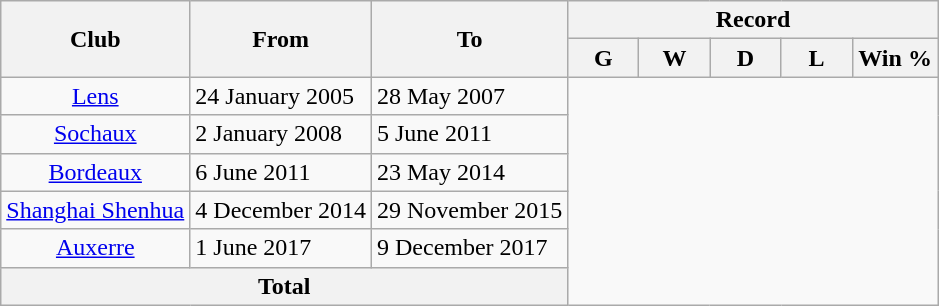<table class="wikitable" style="text-align: center">
<tr>
<th rowspan=2>Club</th>
<th rowspan=2>From</th>
<th rowspan=2>To</th>
<th colspan=7>Record</th>
</tr>
<tr>
<th width=40>G</th>
<th width=40>W</th>
<th width=40>D</th>
<th width=40>L</th>
<th width=50>Win %</th>
</tr>
<tr>
<td><a href='#'>Lens</a></td>
<td align=left>24 January 2005</td>
<td align=left>28 May 2007<br></td>
</tr>
<tr>
<td><a href='#'>Sochaux</a></td>
<td align=left>2 January 2008</td>
<td align=left>5 June 2011<br></td>
</tr>
<tr>
<td><a href='#'>Bordeaux</a></td>
<td align=left>6 June 2011</td>
<td align=left>23 May 2014<br></td>
</tr>
<tr>
<td><a href='#'>Shanghai Shenhua</a></td>
<td align=left>4 December 2014</td>
<td align=left>29 November 2015<br></td>
</tr>
<tr>
<td><a href='#'>Auxerre</a></td>
<td align=left>1 June 2017</td>
<td align=left>9 December 2017<br></td>
</tr>
<tr>
<th colspan="3">Total<br></th>
</tr>
</table>
